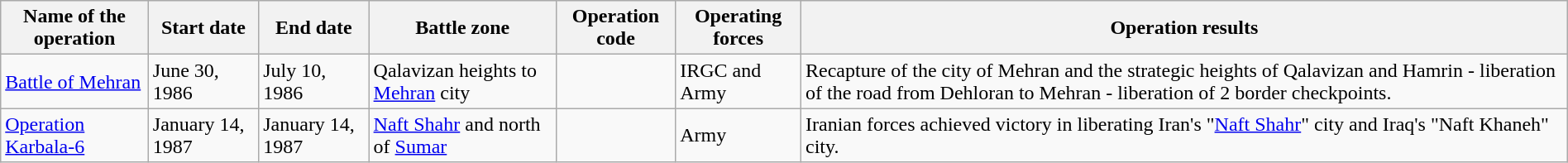<table class="wikitable" style="margin-right:auto;margin-left:auto;">
<tr>
<th>Name of the operation</th>
<th>Start date</th>
<th>End date</th>
<th>Battle zone</th>
<th>Operation code</th>
<th>Operating forces</th>
<th>Operation results</th>
</tr>
<tr>
<td><a href='#'>Battle of Mehran</a></td>
<td>June 30, 1986</td>
<td>July 10, 1986</td>
<td>Qalavizan heights to <a href='#'>Mehran</a> city</td>
<td></td>
<td>IRGC and Army</td>
<td>Recapture of the city of Mehran and the strategic heights of Qalavizan and Hamrin - liberation of the road from Dehloran to Mehran - liberation of 2 border checkpoints.</td>
</tr>
<tr>
<td><a href='#'>Operation Karbala-6</a></td>
<td>January 14, 1987</td>
<td>January 14, 1987</td>
<td><a href='#'>Naft Shahr</a> and north of <a href='#'>Sumar</a></td>
<td></td>
<td>Army</td>
<td>Iranian forces achieved victory in liberating Iran's "<a href='#'>Naft Shahr</a>" city and Iraq's "Naft Khaneh" city.</td>
</tr>
</table>
